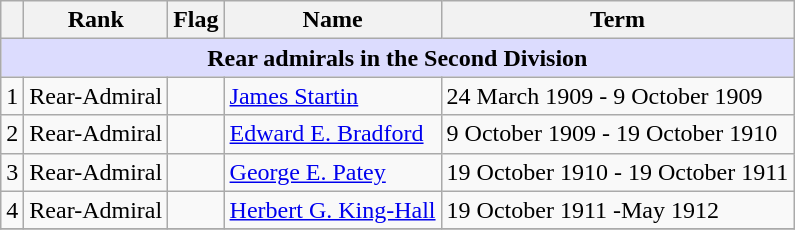<table class="wikitable">
<tr>
<th></th>
<th>Rank</th>
<th>Flag</th>
<th>Name</th>
<th>Term</th>
</tr>
<tr>
<td colspan="5" align="center" style="background:#dcdcfe;"><strong>Rear admirals in the Second Division</strong></td>
</tr>
<tr>
<td>1</td>
<td>Rear-Admiral</td>
<td></td>
<td><a href='#'>James Startin</a></td>
<td>24 March 1909 -  9 October 1909</td>
</tr>
<tr>
<td>2</td>
<td>Rear-Admiral</td>
<td></td>
<td><a href='#'>Edward E. Bradford</a></td>
<td>9 October 1909 - 19 October 1910</td>
</tr>
<tr>
<td>3</td>
<td>Rear-Admiral</td>
<td></td>
<td><a href='#'>George E. Patey</a></td>
<td>19 October 1910 -  19 October 1911</td>
</tr>
<tr>
<td>4</td>
<td>Rear-Admiral</td>
<td></td>
<td><a href='#'>Herbert G. King-Hall</a></td>
<td>19 October 1911 -May 1912</td>
</tr>
<tr>
</tr>
</table>
